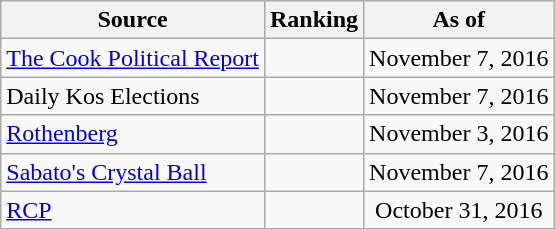<table class="wikitable" style="text-align:center">
<tr>
<th>Source</th>
<th>Ranking</th>
<th>As of</th>
</tr>
<tr>
<td align=left><a href='#'>The Cook Political Report</a></td>
<td></td>
<td>November 7, 2016</td>
</tr>
<tr>
<td align=left>Daily Kos Elections</td>
<td></td>
<td>November 7, 2016</td>
</tr>
<tr>
<td align=left><a href='#'>Rothenberg</a></td>
<td></td>
<td>November 3, 2016</td>
</tr>
<tr>
<td align=left><a href='#'>Sabato's Crystal Ball</a></td>
<td></td>
<td>November 7, 2016</td>
</tr>
<tr>
<td align="left"><a href='#'>RCP</a></td>
<td></td>
<td>October 31, 2016</td>
</tr>
</table>
